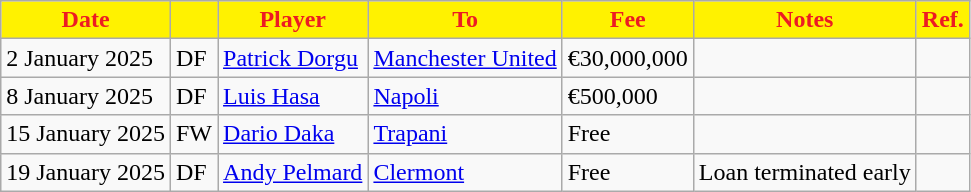<table class="wikitable">
<tr>
<th style="background:#fff200; color:#ed1b23; text-align:center;">Date</th>
<th style="background:#fff200; color:#ed1b23; text-align:center;"></th>
<th style="background:#fff200; color:#ed1b23; text-align:center;">Player</th>
<th style="background:#fff200; color:#ed1b23; text-align:center;">To</th>
<th style="background:#fff200; color:#ed1b23; text-align:center;">Fee</th>
<th style="background:#fff200; color:#ed1b23; text-align:center;">Notes</th>
<th style="background:#fff200; color:#ed1b23; text-align:center;">Ref.</th>
</tr>
<tr>
<td>2 January 2025</td>
<td>DF</td>
<td> <a href='#'>Patrick Dorgu</a></td>
<td> <a href='#'>Manchester United</a></td>
<td>€30,000,000</td>
<td></td>
<td></td>
</tr>
<tr>
<td>8 January 2025</td>
<td>DF</td>
<td> <a href='#'>Luis Hasa</a></td>
<td> <a href='#'>Napoli</a></td>
<td>€500,000</td>
<td></td>
<td></td>
</tr>
<tr>
<td>15 January 2025</td>
<td>FW</td>
<td> <a href='#'>Dario Daka</a></td>
<td> <a href='#'>Trapani</a></td>
<td>Free</td>
<td></td>
<td></td>
</tr>
<tr>
<td>19 January 2025</td>
<td>DF</td>
<td> <a href='#'>Andy Pelmard</a></td>
<td> <a href='#'>Clermont</a></td>
<td>Free</td>
<td>Loan terminated early</td>
<td></td>
</tr>
</table>
